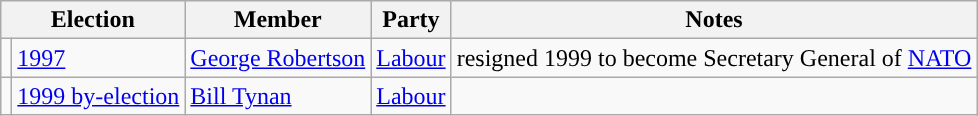<table class="wikitable">
<tr>
<th colspan="2">Election</th>
<th>Member</th>
<th>Party</th>
<th>Notes</th>
</tr>
<tr>
<td style="color:inherit;background-color: "></td>
<td><a href='#'>1997</a></td>
<td><a href='#'>George Robertson</a></td>
<td><a href='#'>Labour</a></td>
<td>resigned 1999 to become Secretary General of <a href='#'>NATO</a></td>
</tr>
<tr>
<td style="color:inherit;background-color: "></td>
<td><a href='#'>1999 by-election</a></td>
<td><a href='#'>Bill Tynan</a></td>
<td><a href='#'>Labour</a></td>
</tr>
</table>
